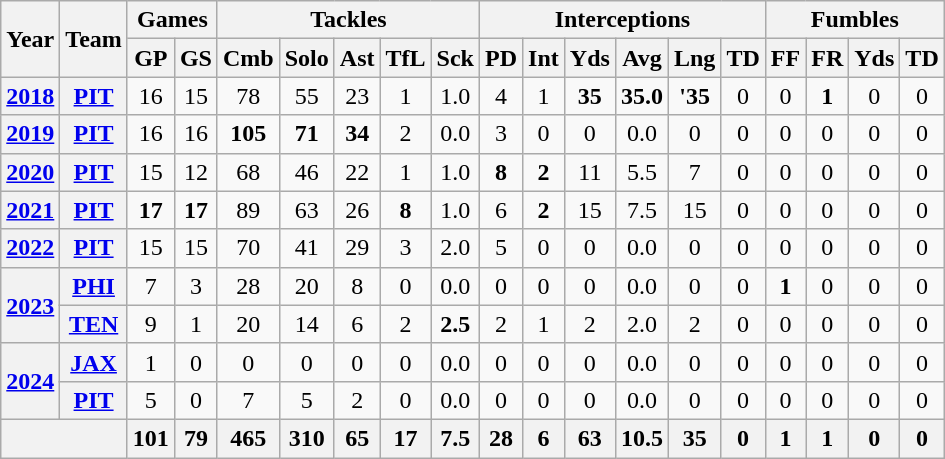<table class="wikitable" style="text-align:center;">
<tr>
<th rowspan="2">Year</th>
<th rowspan="2">Team</th>
<th colspan="2">Games</th>
<th colspan="5">Tackles</th>
<th colspan="6">Interceptions</th>
<th colspan="4">Fumbles</th>
</tr>
<tr>
<th>GP</th>
<th>GS</th>
<th>Cmb</th>
<th>Solo</th>
<th>Ast</th>
<th>TfL</th>
<th>Sck</th>
<th>PD</th>
<th>Int</th>
<th>Yds</th>
<th>Avg</th>
<th>Lng</th>
<th>TD</th>
<th>FF</th>
<th>FR</th>
<th>Yds</th>
<th>TD</th>
</tr>
<tr>
<th><a href='#'>2018</a></th>
<th><a href='#'>PIT</a></th>
<td>16</td>
<td>15</td>
<td>78</td>
<td>55</td>
<td>23</td>
<td>1</td>
<td>1.0</td>
<td>4</td>
<td>1</td>
<td><strong>35</strong></td>
<td><strong>35.0</strong></td>
<td><strong>'35</strong></td>
<td>0</td>
<td>0</td>
<td><strong>1</strong></td>
<td>0</td>
<td>0</td>
</tr>
<tr>
<th><a href='#'>2019</a></th>
<th><a href='#'>PIT</a></th>
<td>16</td>
<td>16</td>
<td><strong>105</strong></td>
<td><strong>71</strong></td>
<td><strong>34</strong></td>
<td>2</td>
<td>0.0</td>
<td>3</td>
<td>0</td>
<td>0</td>
<td>0.0</td>
<td>0</td>
<td>0</td>
<td>0</td>
<td>0</td>
<td>0</td>
<td>0</td>
</tr>
<tr>
<th><a href='#'>2020</a></th>
<th><a href='#'>PIT</a></th>
<td>15</td>
<td>12</td>
<td>68</td>
<td>46</td>
<td>22</td>
<td>1</td>
<td>1.0</td>
<td><strong>8</strong></td>
<td><strong>2</strong></td>
<td>11</td>
<td>5.5</td>
<td>7</td>
<td>0</td>
<td>0</td>
<td>0</td>
<td>0</td>
<td>0</td>
</tr>
<tr>
<th><a href='#'>2021</a></th>
<th><a href='#'>PIT</a></th>
<td><strong>17</strong></td>
<td><strong>17</strong></td>
<td>89</td>
<td>63</td>
<td>26</td>
<td><strong>8</strong></td>
<td>1.0</td>
<td>6</td>
<td><strong>2</strong></td>
<td>15</td>
<td>7.5</td>
<td>15</td>
<td>0</td>
<td>0</td>
<td>0</td>
<td>0</td>
<td>0</td>
</tr>
<tr>
<th><a href='#'>2022</a></th>
<th><a href='#'>PIT</a></th>
<td>15</td>
<td>15</td>
<td>70</td>
<td>41</td>
<td>29</td>
<td>3</td>
<td>2.0</td>
<td>5</td>
<td>0</td>
<td>0</td>
<td>0.0</td>
<td>0</td>
<td>0</td>
<td>0</td>
<td>0</td>
<td>0</td>
<td>0</td>
</tr>
<tr>
<th rowspan="2"><a href='#'>2023</a></th>
<th><a href='#'>PHI</a></th>
<td>7</td>
<td>3</td>
<td>28</td>
<td>20</td>
<td>8</td>
<td>0</td>
<td>0.0</td>
<td>0</td>
<td>0</td>
<td>0</td>
<td>0.0</td>
<td>0</td>
<td>0</td>
<td><strong>1</strong></td>
<td>0</td>
<td>0</td>
<td>0</td>
</tr>
<tr>
<th><a href='#'>TEN</a></th>
<td>9</td>
<td>1</td>
<td>20</td>
<td>14</td>
<td>6</td>
<td>2</td>
<td><strong>2.5</strong></td>
<td>2</td>
<td>1</td>
<td>2</td>
<td>2.0</td>
<td>2</td>
<td>0</td>
<td>0</td>
<td>0</td>
<td>0</td>
<td>0</td>
</tr>
<tr>
<th rowspan="2"><a href='#'>2024</a></th>
<th><a href='#'>JAX</a></th>
<td>1</td>
<td>0</td>
<td>0</td>
<td>0</td>
<td>0</td>
<td>0</td>
<td>0.0</td>
<td>0</td>
<td>0</td>
<td>0</td>
<td>0.0</td>
<td>0</td>
<td>0</td>
<td>0</td>
<td>0</td>
<td>0</td>
<td>0</td>
</tr>
<tr>
<th><a href='#'>PIT</a></th>
<td>5</td>
<td>0</td>
<td>7</td>
<td>5</td>
<td>2</td>
<td>0</td>
<td>0.0</td>
<td>0</td>
<td>0</td>
<td>0</td>
<td>0.0</td>
<td>0</td>
<td>0</td>
<td>0</td>
<td>0</td>
<td>0</td>
<td>0</td>
</tr>
<tr>
<th colspan="2"></th>
<th>101</th>
<th>79</th>
<th>465</th>
<th>310</th>
<th>65</th>
<th>17</th>
<th>7.5</th>
<th>28</th>
<th>6</th>
<th>63</th>
<th>10.5</th>
<th>35</th>
<th>0</th>
<th>1</th>
<th>1</th>
<th>0</th>
<th>0</th>
</tr>
</table>
